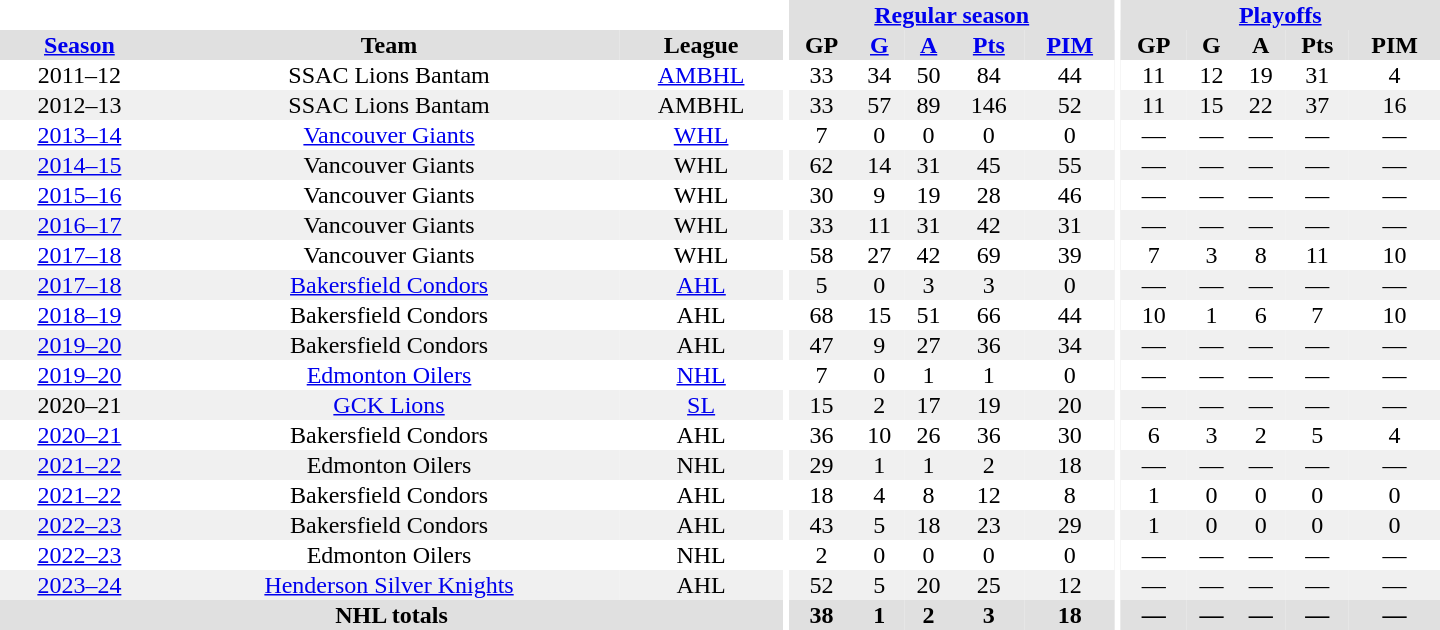<table border="0" cellpadding="1" cellspacing="0" style="text-align:center; width:60em">
<tr bgcolor="#e0e0e0">
<th colspan="3" bgcolor="#ffffff"></th>
<th rowspan="99" bgcolor="#ffffff"></th>
<th colspan="5"><a href='#'>Regular season</a></th>
<th rowspan="99" bgcolor="#ffffff"></th>
<th colspan="5"><a href='#'>Playoffs</a></th>
</tr>
<tr bgcolor="#e0e0e0">
<th><a href='#'>Season</a></th>
<th>Team</th>
<th>League</th>
<th>GP</th>
<th><a href='#'>G</a></th>
<th><a href='#'>A</a></th>
<th><a href='#'>Pts</a></th>
<th><a href='#'>PIM</a></th>
<th>GP</th>
<th>G</th>
<th>A</th>
<th>Pts</th>
<th>PIM</th>
</tr>
<tr>
<td>2011–12</td>
<td>SSAC Lions Bantam</td>
<td><a href='#'>AMBHL</a></td>
<td>33</td>
<td>34</td>
<td>50</td>
<td>84</td>
<td>44</td>
<td>11</td>
<td>12</td>
<td>19</td>
<td>31</td>
<td>4</td>
</tr>
<tr style="background:#f0f0f0;">
<td>2012–13</td>
<td>SSAC Lions Bantam</td>
<td>AMBHL</td>
<td>33</td>
<td>57</td>
<td>89</td>
<td>146</td>
<td>52</td>
<td>11</td>
<td>15</td>
<td>22</td>
<td>37</td>
<td>16</td>
</tr>
<tr>
<td><a href='#'>2013–14</a></td>
<td><a href='#'>Vancouver Giants</a></td>
<td><a href='#'>WHL</a></td>
<td>7</td>
<td>0</td>
<td>0</td>
<td>0</td>
<td>0</td>
<td>—</td>
<td>—</td>
<td>—</td>
<td>—</td>
<td>—</td>
</tr>
<tr style="background:#f0f0f0;">
<td><a href='#'>2014–15</a></td>
<td>Vancouver Giants</td>
<td>WHL</td>
<td>62</td>
<td>14</td>
<td>31</td>
<td>45</td>
<td>55</td>
<td>—</td>
<td>—</td>
<td>—</td>
<td>—</td>
<td>—</td>
</tr>
<tr>
<td><a href='#'>2015–16</a></td>
<td>Vancouver Giants</td>
<td>WHL</td>
<td>30</td>
<td>9</td>
<td>19</td>
<td>28</td>
<td>46</td>
<td>—</td>
<td>—</td>
<td>—</td>
<td>—</td>
<td>—</td>
</tr>
<tr style="background:#f0f0f0;">
<td><a href='#'>2016–17</a></td>
<td>Vancouver Giants</td>
<td>WHL</td>
<td>33</td>
<td>11</td>
<td>31</td>
<td>42</td>
<td>31</td>
<td>—</td>
<td>—</td>
<td>—</td>
<td>—</td>
<td>—</td>
</tr>
<tr>
<td><a href='#'>2017–18</a></td>
<td>Vancouver Giants</td>
<td>WHL</td>
<td>58</td>
<td>27</td>
<td>42</td>
<td>69</td>
<td>39</td>
<td>7</td>
<td>3</td>
<td>8</td>
<td>11</td>
<td>10</td>
</tr>
<tr style="background:#f0f0f0;">
<td><a href='#'>2017–18</a></td>
<td><a href='#'>Bakersfield Condors</a></td>
<td><a href='#'>AHL</a></td>
<td>5</td>
<td>0</td>
<td>3</td>
<td>3</td>
<td>0</td>
<td>—</td>
<td>—</td>
<td>—</td>
<td>—</td>
<td>—</td>
</tr>
<tr>
<td><a href='#'>2018–19</a></td>
<td>Bakersfield Condors</td>
<td>AHL</td>
<td>68</td>
<td>15</td>
<td>51</td>
<td>66</td>
<td>44</td>
<td>10</td>
<td>1</td>
<td>6</td>
<td>7</td>
<td>10</td>
</tr>
<tr style="background:#f0f0f0;">
<td><a href='#'>2019–20</a></td>
<td>Bakersfield Condors</td>
<td>AHL</td>
<td>47</td>
<td>9</td>
<td>27</td>
<td>36</td>
<td>34</td>
<td>—</td>
<td>—</td>
<td>—</td>
<td>—</td>
<td>—</td>
</tr>
<tr>
<td><a href='#'>2019–20</a></td>
<td><a href='#'>Edmonton Oilers</a></td>
<td><a href='#'>NHL</a></td>
<td>7</td>
<td>0</td>
<td>1</td>
<td>1</td>
<td>0</td>
<td>—</td>
<td>—</td>
<td>—</td>
<td>—</td>
<td>—</td>
</tr>
<tr style="background:#f0f0f0;">
<td>2020–21</td>
<td><a href='#'>GCK Lions</a></td>
<td><a href='#'>SL</a></td>
<td>15</td>
<td>2</td>
<td>17</td>
<td>19</td>
<td>20</td>
<td>—</td>
<td>—</td>
<td>—</td>
<td>—</td>
<td>—</td>
</tr>
<tr>
<td><a href='#'>2020–21</a></td>
<td>Bakersfield Condors</td>
<td>AHL</td>
<td>36</td>
<td>10</td>
<td>26</td>
<td>36</td>
<td>30</td>
<td>6</td>
<td>3</td>
<td>2</td>
<td>5</td>
<td>4</td>
</tr>
<tr style="background:#f0f0f0;">
<td><a href='#'>2021–22</a></td>
<td>Edmonton Oilers</td>
<td>NHL</td>
<td>29</td>
<td>1</td>
<td>1</td>
<td>2</td>
<td>18</td>
<td>—</td>
<td>—</td>
<td>—</td>
<td>—</td>
<td>—</td>
</tr>
<tr>
<td><a href='#'>2021–22</a></td>
<td>Bakersfield Condors</td>
<td>AHL</td>
<td>18</td>
<td>4</td>
<td>8</td>
<td>12</td>
<td>8</td>
<td>1</td>
<td>0</td>
<td>0</td>
<td>0</td>
<td>0</td>
</tr>
<tr style="background:#f0f0f0;">
<td><a href='#'>2022–23</a></td>
<td>Bakersfield Condors</td>
<td>AHL</td>
<td>43</td>
<td>5</td>
<td>18</td>
<td>23</td>
<td>29</td>
<td>1</td>
<td>0</td>
<td>0</td>
<td>0</td>
<td>0</td>
</tr>
<tr>
<td><a href='#'>2022–23</a></td>
<td>Edmonton Oilers</td>
<td>NHL</td>
<td>2</td>
<td>0</td>
<td>0</td>
<td>0</td>
<td>0</td>
<td>—</td>
<td>—</td>
<td>—</td>
<td>—</td>
<td>—</td>
</tr>
<tr style="background:#f0f0f0;">
<td><a href='#'>2023–24</a></td>
<td><a href='#'>Henderson Silver Knights</a></td>
<td>AHL</td>
<td>52</td>
<td>5</td>
<td>20</td>
<td>25</td>
<td>12</td>
<td>—</td>
<td>—</td>
<td>—</td>
<td>—</td>
<td>—</td>
</tr>
<tr style="background:#e0e0e0;">
<th colspan="3">NHL totals</th>
<th>38</th>
<th>1</th>
<th>2</th>
<th>3</th>
<th>18</th>
<th>—</th>
<th>—</th>
<th>—</th>
<th>—</th>
<th>—</th>
</tr>
</table>
